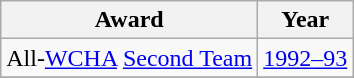<table class="wikitable">
<tr>
<th>Award</th>
<th>Year</th>
</tr>
<tr>
<td>All-<a href='#'>WCHA</a> <a href='#'>Second Team</a></td>
<td><a href='#'>1992–93</a></td>
</tr>
<tr>
</tr>
</table>
